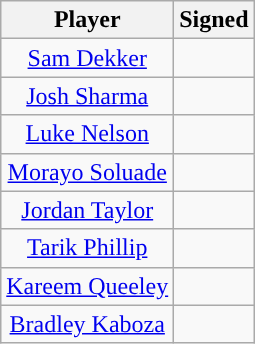<table class="wikitable sortable sortable" style="text-align: center">
<tr>
<th>Player</th>
<th>Signed</th>
</tr>
<tr>
<td><a href='#'>Sam Dekker</a></td>
<td></td>
</tr>
<tr>
<td><a href='#'>Josh Sharma</a></td>
<td></td>
</tr>
<tr>
<td><a href='#'>Luke Nelson</a></td>
<td></td>
</tr>
<tr>
<td><a href='#'>Morayo Soluade</a></td>
<td></td>
</tr>
<tr>
<td><a href='#'>Jordan Taylor</a></td>
<td></td>
</tr>
<tr>
<td><a href='#'>Tarik Phillip</a></td>
<td></td>
</tr>
<tr>
<td><a href='#'>Kareem Queeley</a></td>
<td></td>
</tr>
<tr>
<td><a href='#'>Bradley Kaboza</a></td>
<td></td>
</tr>
</table>
